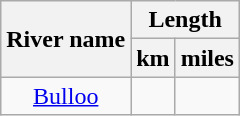<table class="wikitable sortable" style="text-align:center;">
<tr>
<th scope="col" rowspan="2">River name</th>
<th scope="col" colspan="2">Length</th>
</tr>
<tr>
<th scope="col">km</th>
<th scope="col">miles</th>
</tr>
<tr>
<td><a href='#'>Bulloo</a></td>
<td></td>
</tr>
</table>
